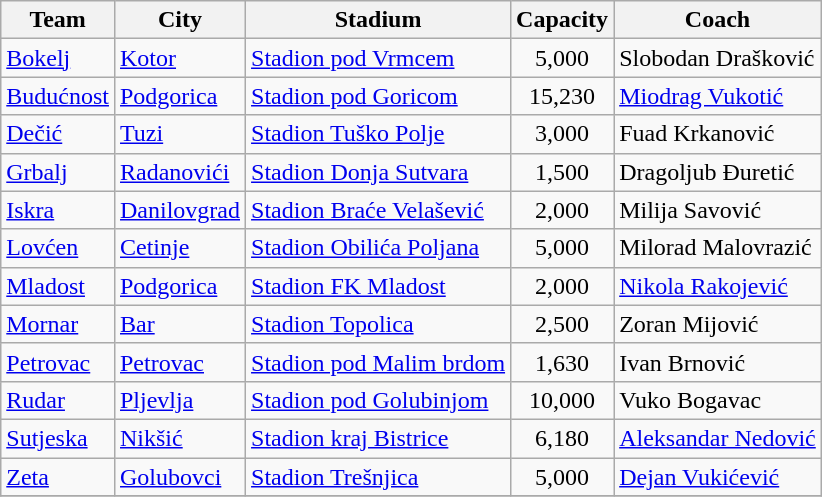<table class="wikitable sortable">
<tr>
<th>Team</th>
<th>City</th>
<th>Stadium</th>
<th>Capacity</th>
<th>Coach</th>
</tr>
<tr>
<td><a href='#'>Bokelj</a></td>
<td><a href='#'>Kotor</a></td>
<td><a href='#'>Stadion pod Vrmcem</a></td>
<td style="text-align:center;">5,000</td>
<td> Slobodan Drašković</td>
</tr>
<tr>
<td><a href='#'>Budućnost</a></td>
<td><a href='#'>Podgorica</a></td>
<td><a href='#'>Stadion pod Goricom</a></td>
<td style="text-align:center;">15,230</td>
<td> <a href='#'>Miodrag Vukotić</a></td>
</tr>
<tr>
<td><a href='#'>Dečić</a></td>
<td><a href='#'>Tuzi</a></td>
<td><a href='#'>Stadion Tuško Polje</a></td>
<td style="text-align:center;">3,000</td>
<td> Fuad Krkanović</td>
</tr>
<tr>
<td><a href='#'>Grbalj</a></td>
<td><a href='#'>Radanovići</a></td>
<td><a href='#'>Stadion Donja Sutvara</a></td>
<td style="text-align:center;">1,500</td>
<td> Dragoljub Đuretić</td>
</tr>
<tr>
<td><a href='#'>Iskra</a></td>
<td><a href='#'>Danilovgrad</a></td>
<td><a href='#'>Stadion Braće Velašević</a></td>
<td style="text-align:center;">2,000</td>
<td> Milija Savović</td>
</tr>
<tr>
<td><a href='#'>Lovćen</a></td>
<td><a href='#'>Cetinje</a></td>
<td><a href='#'>Stadion Obilića Poljana</a></td>
<td style="text-align:center;">5,000</td>
<td> Milorad Malovrazić</td>
</tr>
<tr>
<td><a href='#'>Mladost</a></td>
<td><a href='#'>Podgorica</a></td>
<td><a href='#'>Stadion FK Mladost</a></td>
<td style="text-align:center;">2,000</td>
<td> <a href='#'>Nikola Rakojević</a></td>
</tr>
<tr>
<td><a href='#'>Mornar</a></td>
<td><a href='#'>Bar</a></td>
<td><a href='#'>Stadion Topolica</a></td>
<td style="text-align:center;">2,500</td>
<td> Zoran Mijović</td>
</tr>
<tr>
<td><a href='#'>Petrovac</a></td>
<td><a href='#'>Petrovac</a></td>
<td><a href='#'>Stadion pod Malim brdom</a></td>
<td style="text-align:center;">1,630</td>
<td> Ivan Brnović</td>
</tr>
<tr>
<td><a href='#'>Rudar</a></td>
<td><a href='#'>Pljevlja</a></td>
<td><a href='#'>Stadion pod Golubinjom</a></td>
<td style="text-align:center;">10,000</td>
<td> Vuko Bogavac</td>
</tr>
<tr>
<td><a href='#'>Sutjeska</a></td>
<td><a href='#'>Nikšić</a></td>
<td><a href='#'>Stadion kraj Bistrice</a></td>
<td style="text-align:center;">6,180</td>
<td> <a href='#'>Aleksandar Nedović</a></td>
</tr>
<tr>
<td><a href='#'>Zeta</a></td>
<td><a href='#'>Golubovci</a></td>
<td><a href='#'>Stadion Trešnjica</a></td>
<td style="text-align:center;">5,000</td>
<td> <a href='#'>Dejan Vukićević</a></td>
</tr>
<tr>
</tr>
</table>
